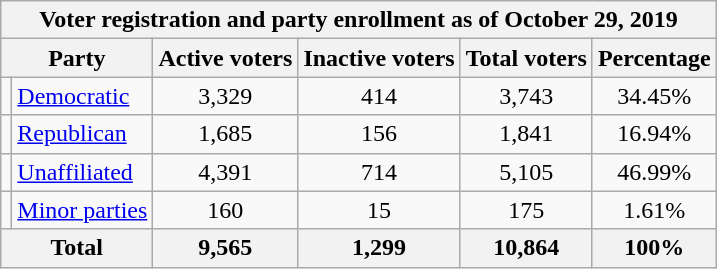<table class=wikitable>
<tr>
<th colspan = 6>Voter registration and party enrollment as of October 29, 2019</th>
</tr>
<tr>
<th colspan = 2>Party</th>
<th>Active voters</th>
<th>Inactive voters</th>
<th>Total voters</th>
<th>Percentage</th>
</tr>
<tr>
<td></td>
<td><a href='#'>Democratic</a></td>
<td align = center>3,329</td>
<td align = center>414</td>
<td align = center>3,743</td>
<td align = center>34.45%</td>
</tr>
<tr>
<td></td>
<td><a href='#'>Republican</a></td>
<td align = center>1,685</td>
<td align = center>156</td>
<td align = center>1,841</td>
<td align = center>16.94%</td>
</tr>
<tr>
<td></td>
<td><a href='#'>Unaffiliated</a></td>
<td align = center>4,391</td>
<td align = center>714</td>
<td align = center>5,105</td>
<td align = center>46.99%</td>
</tr>
<tr>
<td></td>
<td><a href='#'>Minor parties</a></td>
<td align = center>160</td>
<td align = center>15</td>
<td align = center>175</td>
<td align = center>1.61%</td>
</tr>
<tr>
<th colspan = 2>Total</th>
<th align = center>9,565</th>
<th align = center>1,299</th>
<th align = center>10,864</th>
<th align = center>100%</th>
</tr>
</table>
